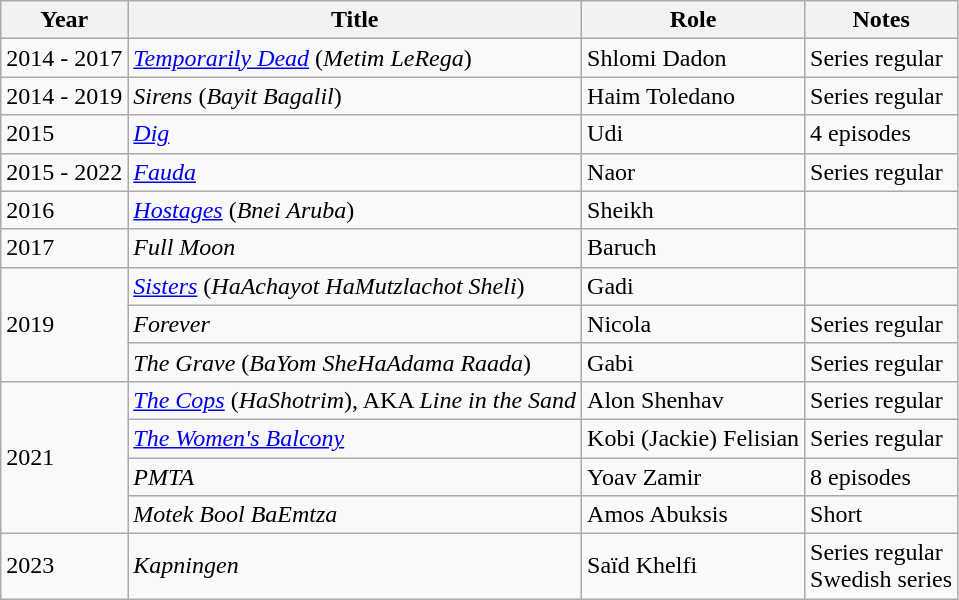<table class="wikitable sortable">
<tr>
<th>Year</th>
<th>Title</th>
<th>Role</th>
<th>Notes</th>
</tr>
<tr>
<td>2014 - 2017</td>
<td><em><a href='#'>Temporarily Dead</a></em> (<em>Metim LeRega</em>)</td>
<td>Shlomi Dadon</td>
<td>Series regular</td>
</tr>
<tr>
<td>2014 - 2019</td>
<td><em>Sirens</em> (<em>Bayit Bagalil</em>)</td>
<td>Haim Toledano</td>
<td>Series regular</td>
</tr>
<tr>
<td>2015</td>
<td><em><a href='#'> Dig</a></em></td>
<td>Udi</td>
<td>4 episodes</td>
</tr>
<tr>
<td>2015 - 2022</td>
<td><em><a href='#'>Fauda</a></em></td>
<td>Naor</td>
<td>Series regular</td>
</tr>
<tr>
<td>2016</td>
<td><em><a href='#'>Hostages</a></em> (<em>Bnei Aruba</em>)</td>
<td>Sheikh</td>
<td></td>
</tr>
<tr>
<td>2017</td>
<td><em>Full Moon</em></td>
<td>Baruch</td>
<td></td>
</tr>
<tr>
<td rowspan=3>2019</td>
<td><em><a href='#'>Sisters</a></em> (<em>HaAchayot HaMutzlachot Sheli</em>)</td>
<td>Gadi</td>
<td></td>
</tr>
<tr>
<td><em>Forever</em></td>
<td>Nicola</td>
<td>Series regular</td>
</tr>
<tr>
<td><em>The Grave</em> (<em>BaYom SheHaAdama Raada</em>)</td>
<td>Gabi</td>
<td>Series regular</td>
</tr>
<tr>
<td rowspan=4>2021</td>
<td><em><a href='#'>The Cops</a></em> (<em>HaShotrim</em>), AKA <em>Line in the Sand</em></td>
<td>Alon Shenhav</td>
<td>Series regular</td>
</tr>
<tr>
<td><em><a href='#'>The Women's Balcony</a></em></td>
<td>Kobi (Jackie) Felisian</td>
<td>Series regular</td>
</tr>
<tr>
<td><em>PMTA</em></td>
<td>Yoav Zamir</td>
<td>8 episodes</td>
</tr>
<tr>
<td><em>Motek Bool BaEmtza</em></td>
<td>Amos Abuksis</td>
<td>Short</td>
</tr>
<tr>
<td>2023</td>
<td><em>Kapningen</em></td>
<td>Saïd Khelfi</td>
<td>Series regular<br>Swedish series</td>
</tr>
</table>
